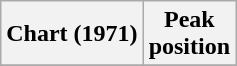<table class="wikitable sortable plainrowheaders">
<tr>
<th>Chart (1971)</th>
<th>Peak<br>position</th>
</tr>
<tr>
</tr>
</table>
